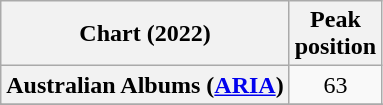<table class="wikitable sortable plainrowheaders" style="text-align:center">
<tr>
<th scope="col">Chart (2022)</th>
<th scope="col">Peak<br>position</th>
</tr>
<tr>
<th scope="row">Australian Albums (<a href='#'>ARIA</a>)</th>
<td>63</td>
</tr>
<tr>
</tr>
<tr>
</tr>
<tr>
</tr>
<tr>
</tr>
<tr>
</tr>
<tr>
</tr>
<tr>
</tr>
<tr>
</tr>
<tr>
</tr>
<tr>
</tr>
<tr>
</tr>
<tr>
</tr>
<tr>
</tr>
</table>
